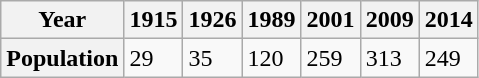<table class="wikitable unsortable">
<tr>
<th>Year</th>
<th>1915</th>
<th>1926</th>
<th>1989</th>
<th>2001</th>
<th>2009</th>
<th>2014</th>
</tr>
<tr>
<th>Population</th>
<td>29</td>
<td>35</td>
<td>120</td>
<td>259</td>
<td>313</td>
<td>249</td>
</tr>
</table>
